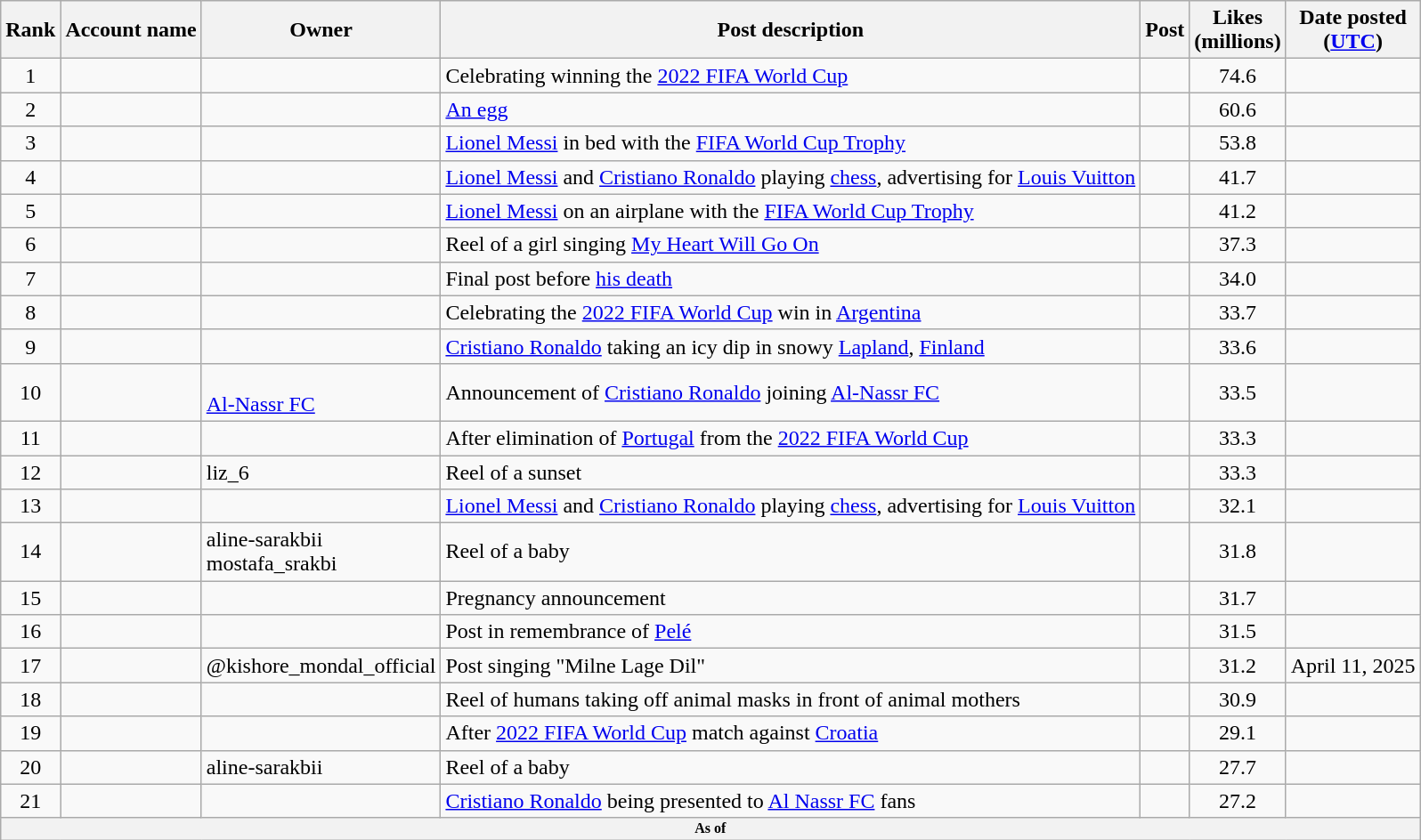<table class="wikitable sortable">
<tr>
<th>Rank</th>
<th>Account name</th>
<th>Owner</th>
<th class="unsortable">Post description</th>
<th class="unsortable">Post</th>
<th>Likes<br>(millions)</th>
<th>Date posted<br>(<a href='#'>UTC</a>)</th>
</tr>
<tr>
<td style="text-align:center;">1</td>
<td></td>
<td></td>
<td>Celebrating winning the <a href='#'>2022 FIFA World Cup</a></td>
<td style="text-align:center;"></td>
<td style="text-align:center;">74.6</td>
<td style="text-align:right;"></td>
</tr>
<tr>
<td style="text-align:center;">2</td>
<td></td>
<td></td>
<td><a href='#'>An egg</a></td>
<td style="text-align:center;"></td>
<td style="text-align:center;">60.6</td>
<td style="text-align:right;"></td>
</tr>
<tr>
<td style="text-align:center;">3</td>
<td></td>
<td></td>
<td><a href='#'>Lionel Messi</a> in bed with the <a href='#'>FIFA World Cup Trophy</a></td>
<td style="text-align:center;"></td>
<td style="text-align:center;">53.8</td>
<td style="text-align:right;"></td>
</tr>
<tr>
<td style="text-align:center;">4</td>
<td></td>
<td></td>
<td><a href='#'>Lionel Messi</a> and <a href='#'>Cristiano Ronaldo</a> playing <a href='#'>chess</a>, advertising for <a href='#'>Louis Vuitton</a></td>
<td style="text-align:center;"></td>
<td style="text-align:center;">41.7</td>
<td style="text-align:right;"></td>
</tr>
<tr>
<td style="text-align:center;">5</td>
<td></td>
<td></td>
<td><a href='#'>Lionel Messi</a> on an airplane with the <a href='#'>FIFA World Cup Trophy</a></td>
<td style="text-align:center;"></td>
<td style="text-align:center;">41.2</td>
<td style="text-align:right;"></td>
</tr>
<tr>
<td style="text-align:center;">6</td>
<td></td>
<td></td>
<td>Reel of a girl singing <a href='#'>My Heart Will Go On</a></td>
<td style="text-align:center;"></td>
<td style="text-align:center;">37.3</td>
<td style="text-align:right;"></td>
</tr>
<tr>
<td style="text-align:center;">7</td>
<td></td>
<td></td>
<td>Final post before <a href='#'>his death</a></td>
<td style="text-align:center;"></td>
<td style="text-align:center;">34.0</td>
<td style="text-align:right;"></td>
</tr>
<tr>
<td style="text-align:center;">8</td>
<td></td>
<td></td>
<td>Celebrating the <a href='#'>2022 FIFA World Cup</a> win in <a href='#'>Argentina</a></td>
<td style="text-align:center;"></td>
<td style="text-align:center;">33.7</td>
<td style="text-align:right;"></td>
</tr>
<tr>
<td style="text-align:center;">9</td>
<td></td>
<td></td>
<td><a href='#'>Cristiano Ronaldo</a> taking an icy dip in snowy <a href='#'>Lapland</a>, <a href='#'>Finland</a></td>
<td style="text-align:center;"><br></td>
<td style="text-align:center;">33.6</td>
<td style="text-align:right;"></td>
</tr>
<tr>
<td style="text-align:center;">10</td>
<td><br></td>
<td><br><a href='#'>Al-Nassr FC</a></td>
<td>Announcement of <a href='#'>Cristiano Ronaldo</a> joining <a href='#'>Al-Nassr FC</a></td>
<td style="text-align:center;"></td>
<td style="text-align:center;">33.5</td>
<td style="text-align:right;"></td>
</tr>
<tr>
<td style="text-align:center;">11</td>
<td></td>
<td></td>
<td>After elimination of <a href='#'>Portugal</a> from the <a href='#'>2022 FIFA World Cup</a></td>
<td style="text-align:center;"></td>
<td style="text-align:center;">33.3</td>
<td style="text-align:right;"></td>
</tr>
<tr>
<td style="text-align:center;">12</td>
<td></td>
<td>liz_6</td>
<td>Reel of a sunset</td>
<td style="text-align:center;"></td>
<td style="text-align:center;">33.3</td>
<td style="text-align:right;"></td>
</tr>
<tr>
<td style="text-align:center;">13</td>
<td></td>
<td></td>
<td><a href='#'>Lionel Messi</a> and <a href='#'>Cristiano Ronaldo</a> playing <a href='#'>chess</a>, advertising for <a href='#'>Louis Vuitton</a></td>
<td style="text-align:center;"></td>
<td style="text-align:center;">32.1</td>
<td style="text-align:right;"></td>
</tr>
<tr>
<td style="text-align:center;">14</td>
<td> </td>
<td>aline-sarakbii<br>mostafa_srakbi</td>
<td>Reel of a baby</td>
<td style="text-align:center;"></td>
<td style="text-align:center;">31.8</td>
<td style="text-align:right;"></td>
</tr>
<tr>
<td style="text-align:center;">15</td>
<td><br></td>
<td><br></td>
<td>Pregnancy announcement</td>
<td style="text-align:center;"></td>
<td style="text-align:center;">31.7</td>
<td style="text-align:right;"></td>
</tr>
<tr>
<td style="text-align:center;">16</td>
<td></td>
<td></td>
<td>Post in remembrance of <a href='#'>Pelé</a></td>
<td style="text-align:center;"></td>
<td style="text-align:center;">31.5</td>
<td style="text-align:right;"></td>
</tr>
<tr>
<td style="text-align: center;">17</td>
<td></td>
<td>@kishore_mondal_official</td>
<td>Post singing "Milne Lage Dil"</td>
<td style="text-align: center;"></td>
<td style="text-align: center;">31.2</td>
<td style="text-align: right;">April 11, 2025</td>
</tr>
<tr>
<td style="text-align:center;">18</td>
<td></td>
<td></td>
<td>Reel of humans taking off animal masks in front of animal mothers</td>
<td style="text-align:center;"></td>
<td style="text-align:center;">30.9</td>
<td style="text-align:right;"></td>
</tr>
<tr>
<td style="text-align:center;">19</td>
<td></td>
<td></td>
<td>After <a href='#'>2022 FIFA World Cup</a> match against <a href='#'>Croatia</a></td>
<td style="text-align:center;"></td>
<td style="text-align:center;">29.1</td>
<td style="text-align:right;"></td>
</tr>
<tr>
<td style="text-align:center;">20</td>
<td></td>
<td>aline-sarakbii</td>
<td>Reel of a baby</td>
<td style="text-align:center;"></td>
<td style="text-align:center;">27.7</td>
<td style="text-align:right;"></td>
</tr>
<tr>
<td style="text-align:center;">21</td>
<td></td>
<td></td>
<td><a href='#'>Cristiano Ronaldo</a> being presented to <a href='#'>Al Nassr FC</a> fans</td>
<td style="text-align:center;"></td>
<td style="text-align:center;">27.2</td>
<td style="text-align:right;"></td>
</tr>
<tr>
<th colspan="7" style="text-align:center; font-size:8pt;">As of   </th>
</tr>
</table>
